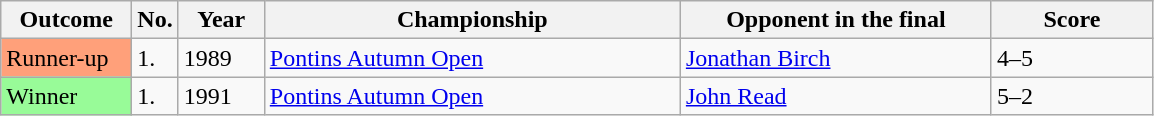<table class="sortable wikitable">
<tr>
<th width="80">Outcome</th>
<th width="20">No.</th>
<th width="50">Year</th>
<th style="width:270px;">Championship</th>
<th style="width:200px;">Opponent in the final</th>
<th style="width:100px;">Score</th>
</tr>
<tr>
<td style="background:#ffa07a">Runner-up</td>
<td>1.</td>
<td>1989</td>
<td><a href='#'>Pontins Autumn Open</a></td>
<td> <a href='#'>Jonathan Birch</a></td>
<td>4–5</td>
</tr>
<tr>
<td style="background:#98fb98;">Winner</td>
<td>1.</td>
<td>1991</td>
<td><a href='#'>Pontins Autumn Open</a></td>
<td> <a href='#'>John Read</a></td>
<td>5–2</td>
</tr>
</table>
